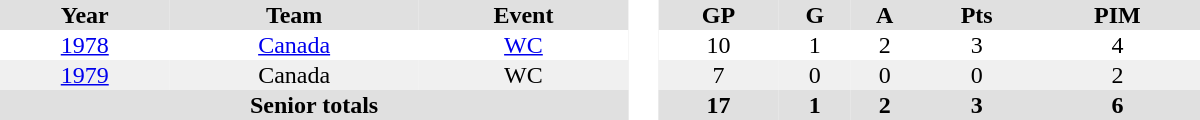<table border="0" cellpadding="1" cellspacing="0" style="text-align:center; width:50em">
<tr ALIGN="center" bgcolor="#e0e0e0">
<th>Year</th>
<th>Team</th>
<th>Event</th>
<th rowspan="99" bgcolor="#ffffff"> </th>
<th>GP</th>
<th>G</th>
<th>A</th>
<th>Pts</th>
<th>PIM</th>
</tr>
<tr>
<td><a href='#'>1978</a></td>
<td><a href='#'>Canada</a></td>
<td><a href='#'>WC</a></td>
<td>10</td>
<td>1</td>
<td>2</td>
<td>3</td>
<td>4</td>
</tr>
<tr bgcolor="#f0f0f0">
<td><a href='#'>1979</a></td>
<td>Canada</td>
<td>WC</td>
<td>7</td>
<td>0</td>
<td>0</td>
<td>0</td>
<td>2</td>
</tr>
<tr bgcolor="#e0e0e0">
<th colspan=3>Senior totals</th>
<th>17</th>
<th>1</th>
<th>2</th>
<th>3</th>
<th>6</th>
</tr>
</table>
